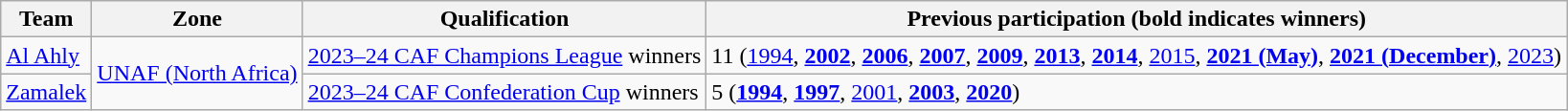<table class="wikitable">
<tr>
<th>Team</th>
<th>Zone</th>
<th>Qualification</th>
<th>Previous participation (bold indicates winners)</th>
</tr>
<tr>
<td> <a href='#'>Al Ahly</a></td>
<td rowspan=2><a href='#'>UNAF (North Africa)</a></td>
<td><a href='#'>2023–24 CAF Champions League</a> winners</td>
<td>11 (<a href='#'>1994</a>, <strong><a href='#'>2002</a></strong>, <strong><a href='#'>2006</a></strong>, <strong><a href='#'>2007</a></strong>, <strong><a href='#'>2009</a></strong>, <strong><a href='#'>2013</a></strong>, <strong><a href='#'>2014</a></strong>, <a href='#'>2015</a>, <strong><a href='#'>2021 (May)</a></strong>, <strong><a href='#'>2021 (December)</a></strong>, <a href='#'>2023</a>)</td>
</tr>
<tr>
<td> <a href='#'>Zamalek</a></td>
<td><a href='#'>2023–24 CAF Confederation Cup</a> winners</td>
<td>5 (<strong><a href='#'>1994</a></strong>, <strong><a href='#'>1997</a></strong>, <a href='#'>2001</a>, <strong><a href='#'>2003</a></strong>, <strong><a href='#'>2020</a></strong>)</td>
</tr>
</table>
